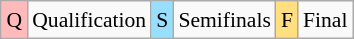<table class="wikitable" style="margin:0.5em auto; font-size:90%; line-height:1.25em;">
<tr>
<td bgcolor="#FFBBBB" align=center>Q</td>
<td>Qualification</td>
<td bgcolor="#97DEFF" align=center>S</td>
<td>Semifinals</td>
<td bgcolor="#FFDF80" align=center>F</td>
<td>Final</td>
</tr>
</table>
